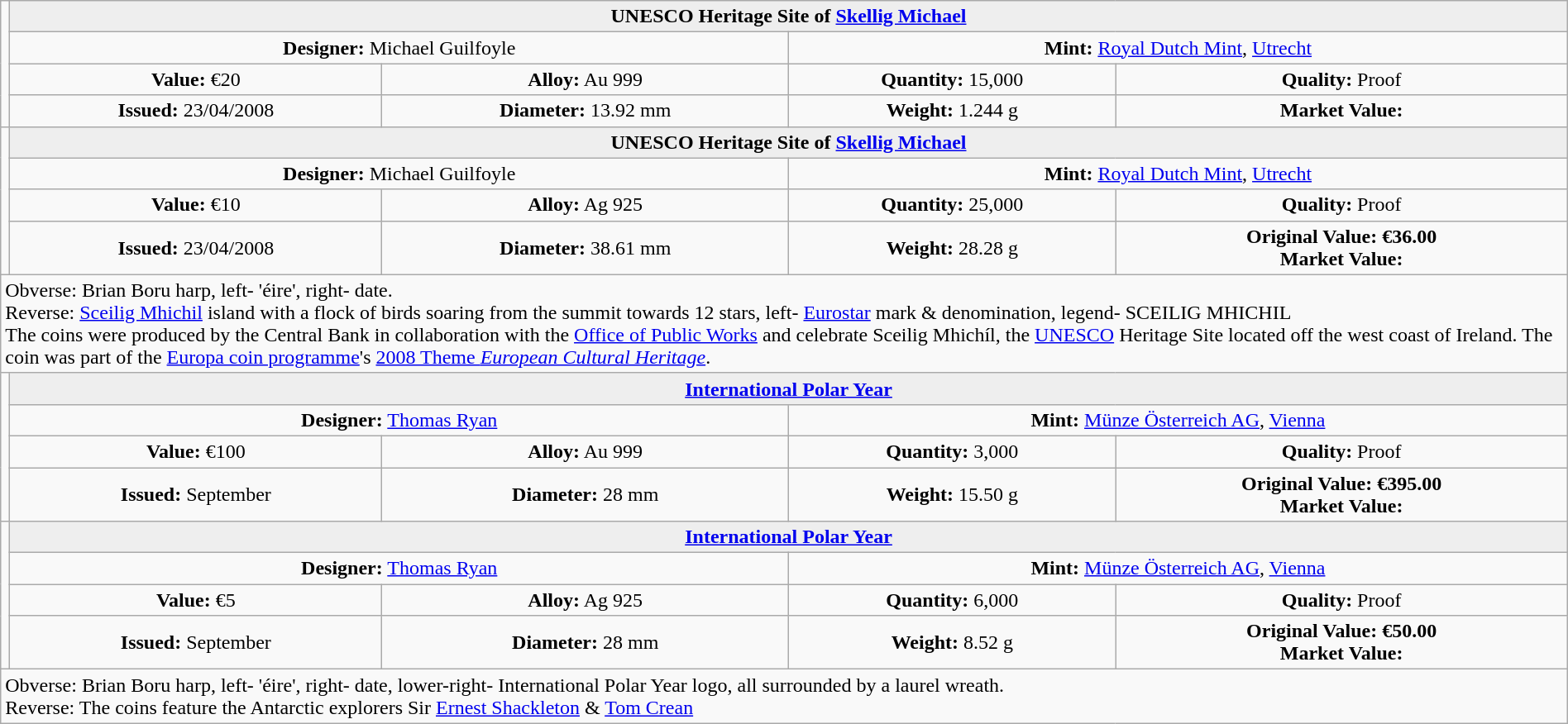<table class="wikitable" style="width:100%;">
<tr>
<td rowspan="4"  style="white-space:nowrap; width:330px; text-align:center;"></td>
<th colspan="4"  style="text-align:center; background:#eee;">UNESCO Heritage Site of <a href='#'>Skellig Michael</a></th>
</tr>
<tr style="text-align:center;">
<td colspan="2"  style="width:50%; "><strong>Designer:</strong> Michael Guilfoyle</td>
<td colspan="2"  style="width:50%; "><strong>Mint:</strong> <a href='#'>Royal Dutch Mint</a>, <a href='#'>Utrecht</a></td>
</tr>
<tr>
<td align=center><strong>Value:</strong> €20</td>
<td align=center><strong>Alloy:</strong> Au 999</td>
<td align=center><strong>Quantity:</strong> 15,000</td>
<td align=center><strong>Quality:</strong> Proof</td>
</tr>
<tr>
<td align=center><strong>Issued:</strong> 23/04/2008</td>
<td align=center><strong>Diameter:</strong> 13.92 mm</td>
<td align=center><strong>Weight:</strong> 1.244 g</td>
<td align=center><strong>Market Value:</strong></td>
</tr>
<tr>
<td rowspan="4" style="text-align:center;"></td>
<th colspan="4"  style="text-align:center; background:#eee;">UNESCO Heritage Site of <a href='#'>Skellig Michael</a></th>
</tr>
<tr style="text-align:center;">
<td colspan="2"  style="width:50%; "><strong>Designer:</strong> Michael Guilfoyle</td>
<td colspan="2"  style="width:50%; "><strong>Mint:</strong> <a href='#'>Royal Dutch Mint</a>, <a href='#'>Utrecht</a></td>
</tr>
<tr>
<td align=center><strong>Value:</strong> €10</td>
<td align=center><strong>Alloy:</strong> Ag 925</td>
<td align=center><strong>Quantity:</strong> 25,000</td>
<td align=center><strong>Quality:</strong> Proof</td>
</tr>
<tr>
<td align=center><strong>Issued:</strong> 23/04/2008</td>
<td align=center><strong>Diameter:</strong> 38.61 mm</td>
<td align=center><strong>Weight:</strong> 28.28 g</td>
<td align=center><strong>Original Value: €36.00 <br>Market Value:</strong></td>
</tr>
<tr>
<td colspan="5" style="text-align:left;">Obverse: Brian Boru harp, left- 'éire', right- date.<br>Reverse: <a href='#'>Sceilig Mhichil</a> island with a flock of birds soaring from the summit towards 12 stars, left- <a href='#'>Eurostar</a> mark & denomination, legend- SCEILIG MHICHIL<br>The coins were produced by the Central Bank in collaboration with the <a href='#'>Office of Public Works</a> and celebrate Sceilig Mhichíl, the <a href='#'>UNESCO</a> Heritage Site located off the west coast of Ireland. The coin was part of the <a href='#'>Europa coin programme</a>'s <a href='#'>2008 Theme <em>European Cultural Heritage</em></a>.</td>
</tr>
<tr>
<td rowspan="4"  style="white-space:nowrap; width:330px; text-align:center;"></td>
<th colspan="4"  style="text-align:center; background:#eee;"><a href='#'>International Polar Year</a></th>
</tr>
<tr style="text-align:center;">
<td colspan="2"  style="width:50%; "><strong>Designer:</strong> <a href='#'>Thomas Ryan</a></td>
<td colspan="2"  style="width:50%; "><strong>Mint:</strong> <a href='#'>Münze Österreich AG</a>, <a href='#'>Vienna</a></td>
</tr>
<tr>
<td align=center><strong>Value:</strong> €100</td>
<td align=center><strong>Alloy:</strong> Au 999</td>
<td align=center><strong>Quantity:</strong> 3,000</td>
<td align=center><strong>Quality:</strong> Proof</td>
</tr>
<tr>
<td align=center><strong>Issued:</strong> September</td>
<td align=center><strong>Diameter:</strong> 28 mm</td>
<td align=center><strong>Weight:</strong> 15.50 g</td>
<td align=center><strong>Original Value: €395.00 <br>Market Value:</strong></td>
</tr>
<tr>
<td rowspan="4" style="text-align:center;"></td>
<th colspan="4"  style="text-align:center; background:#eee;"><a href='#'>International Polar Year</a></th>
</tr>
<tr style="text-align:center;">
<td colspan="2"  style="width:50%; "><strong>Designer:</strong> <a href='#'>Thomas Ryan</a></td>
<td colspan="2"  style="width:50%; "><strong>Mint:</strong> <a href='#'>Münze Österreich AG</a>, <a href='#'>Vienna</a></td>
</tr>
<tr>
<td align=center><strong>Value:</strong> €5</td>
<td align=center><strong>Alloy:</strong> Ag 925</td>
<td align=center><strong>Quantity:</strong> 6,000</td>
<td align=center><strong>Quality:</strong> Proof</td>
</tr>
<tr>
<td align=center><strong>Issued:</strong> September</td>
<td align=center><strong>Diameter:</strong> 28 mm</td>
<td align=center><strong>Weight:</strong> 8.52 g</td>
<td align=center><strong>Original Value: €50.00 <br>Market Value:</strong></td>
</tr>
<tr>
<td colspan="5" style="text-align:left;">Obverse: Brian Boru harp, left- 'éire', right- date, lower-right- International Polar Year logo, all surrounded by a laurel wreath.<br>Reverse: The coins feature the Antarctic explorers Sir <a href='#'>Ernest Shackleton</a> & <a href='#'>Tom Crean</a></td>
</tr>
</table>
